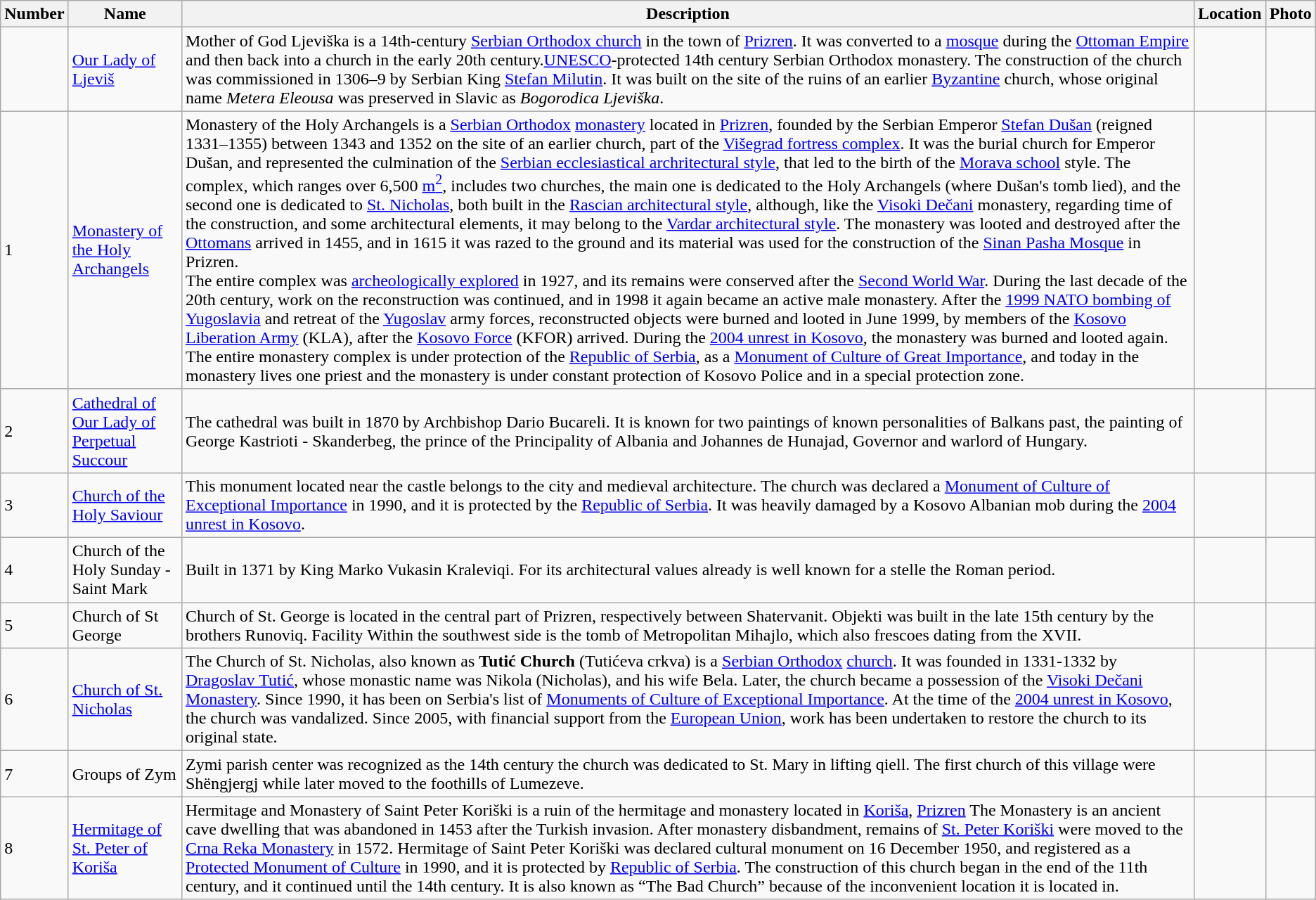<table class="wikitable sortable">
<tr>
<th>Number</th>
<th>Name</th>
<th>Description</th>
<th>Location</th>
<th>Photo</th>
</tr>
<tr>
<td></td>
<td><a href='#'>Our Lady of Ljeviš</a></td>
<td>Mother of God Ljeviška is a 14th-century <a href='#'>Serbian Orthodox church</a> in the town of <a href='#'>Prizren</a>. It was converted to a <a href='#'>mosque</a> during the <a href='#'>Ottoman Empire</a> and then back into a church in the early 20th century.<a href='#'>UNESCO</a>-protected 14th century Serbian Orthodox monastery. The construction of the church was commissioned in 1306–9 by Serbian King <a href='#'>Stefan Milutin</a>. It was built on the site of the ruins of an earlier <a href='#'>Byzantine</a> church, whose original name <em>Metera Eleousa</em> was preserved in Slavic as <em>Bogorodica Ljeviška</em>.</td>
<td></td>
<td></td>
</tr>
<tr>
<td>1</td>
<td><a href='#'>Monastery of the Holy Archangels</a></td>
<td>Monastery of the Holy Archangels is a <a href='#'>Serbian Orthodox</a> <a href='#'>monastery</a> located in <a href='#'>Prizren</a>, founded by the Serbian Emperor <a href='#'>Stefan Dušan</a> (reigned 1331–1355) between 1343 and 1352 on the site of an earlier church, part of the <a href='#'>Višegrad fortress complex</a>. It was the burial church for Emperor Dušan, and represented the culmination of the <a href='#'>Serbian ecclesiastical archritectural style</a>, that led to the birth of the <a href='#'>Morava school</a> style. The complex, which ranges over 6,500 <a href='#'>m<sup>2</sup></a>, includes two churches, the main one is dedicated to the Holy Archangels (where Dušan's tomb lied), and the second one is dedicated to <a href='#'>St. Nicholas</a>, both built in the <a href='#'>Rascian architectural style</a>, although, like the <a href='#'>Visoki Dečani</a> monastery, regarding time of the construction, and some architectural elements, it may belong to the <a href='#'>Vardar architectural style</a>. The monastery was looted and destroyed after the <a href='#'>Ottomans</a> arrived in 1455, and in 1615 it was razed to the ground and its material was used for the construction of the <a href='#'>Sinan Pasha Mosque</a> in Prizren.<br>The entire complex was <a href='#'>archeologically explored</a> in 1927, and its remains were conserved after the <a href='#'>Second World War</a>. During the last decade of the 20th century, work on the reconstruction was continued, and in 1998 it again became an active male monastery. After the <a href='#'>1999 NATO bombing of Yugoslavia</a> and retreat of the <a href='#'>Yugoslav</a> army forces, reconstructed objects were burned and looted in June 1999, by members of the <a href='#'>Kosovo Liberation Army</a> (KLA), after the <a href='#'>Kosovo Force</a> (KFOR) arrived. During the <a href='#'>2004 unrest in Kosovo</a>, the monastery was burned and looted again. The entire monastery complex is under protection of the <a href='#'>Republic of Serbia</a>, as a <a href='#'>Monument of Culture of Great Importance</a>, and today in the monastery lives one priest and the monastery is under constant protection of Kosovo Police and in a special protection zone.</td>
<td><small></small></td>
<td></td>
</tr>
<tr>
<td>2</td>
<td><a href='#'>Cathedral of Our Lady of Perpetual Succour</a></td>
<td>The cathedral was built in 1870 by Archbishop Dario Bucareli. It is known for two paintings of known personalities of Balkans past, the painting of George Kastrioti - Skanderbeg, the prince of the Principality of Albania and Johannes de Hunajad, Governor and warlord of Hungary.</td>
<td><small></small></td>
<td></td>
</tr>
<tr>
<td>3</td>
<td><a href='#'>Church of the Holy Saviour</a></td>
<td>This monument located near the castle belongs to the city and medieval architecture. The church was declared a <a href='#'>Monument of Culture of Exceptional Importance</a> in 1990, and it is protected by the <a href='#'>Republic of Serbia</a>. It was heavily damaged by a Kosovo Albanian mob during the <a href='#'>2004 unrest in Kosovo</a>.</td>
<td><small></small></td>
<td></td>
</tr>
<tr>
<td>4</td>
<td>Church of the Holy Sunday - Saint Mark</td>
<td>Built in 1371 by King Marko Vukasin Kraleviqi. For its architectural values already is well known for a stelle the Roman period.</td>
<td><small></small></td>
<td></td>
</tr>
<tr>
<td>5</td>
<td>Church of St George</td>
<td>Church of St. George is located in the central part of Prizren, respectively between Shatervanit. Objekti was built in the late 15th century by the brothers Runoviq. Facility Within the southwest side is the tomb of Metropolitan Mihajlo, which also frescoes dating from the XVII.</td>
<td><small></small></td>
<td></td>
</tr>
<tr>
<td>6</td>
<td><a href='#'>Church of St. Nicholas</a></td>
<td>The Church of St. Nicholas, also known as <strong>Tutić Church</strong> (Tutićeva crkva) is a <a href='#'>Serbian Orthodox</a> <a href='#'>church</a>. It was founded in 1331-1332 by <a href='#'>Dragoslav Tutić</a>, whose monastic name was Nikola (Nicholas), and his wife Bela. Later, the church became a possession of the <a href='#'>Visoki Dečani Monastery</a>. Since 1990, it has been on Serbia's list of <a href='#'>Monuments of Culture of Exceptional Importance</a>. At the time of the <a href='#'>2004 unrest in Kosovo</a>, the church was vandalized. Since 2005, with financial support from the <a href='#'>European Union</a>, work has been undertaken to restore the church to its original state.</td>
<td><small></small></td>
<td></td>
</tr>
<tr>
<td>7</td>
<td>Groups of Zym</td>
<td>Zymi parish center was recognized as the 14th century the church was dedicated to St. Mary in lifting qiell. The first church of this village were Shëngjergj while later moved to the foothills of Lumezeve.</td>
<td><small></small></td>
<td></td>
</tr>
<tr>
<td>8</td>
<td><a href='#'>Hermitage of St. Peter of Koriša</a></td>
<td>Hermitage and Monastery of Saint Peter Koriški is a ruin of the hermitage and monastery located in <a href='#'>Koriša</a>, <a href='#'>Prizren</a> The Monastery is an ancient cave dwelling that was abandoned in 1453 after the Turkish invasion. After monastery disbandment, remains of <a href='#'>St. Peter Koriški</a> were moved to the <a href='#'>Crna Reka Monastery</a> in 1572. Hermitage of Saint Peter Koriški was declared cultural monument on 16 December 1950, and registered as a <a href='#'>Protected Monument of Culture</a> in 1990, and it is protected by <a href='#'>Republic of Serbia</a>. The construction of this church began in the end of the 11th century, and it continued until the 14th century. It is also known as “The Bad Church” because of the inconvenient location it is located in.</td>
<td><small></small></td>
<td></td>
</tr>
</table>
